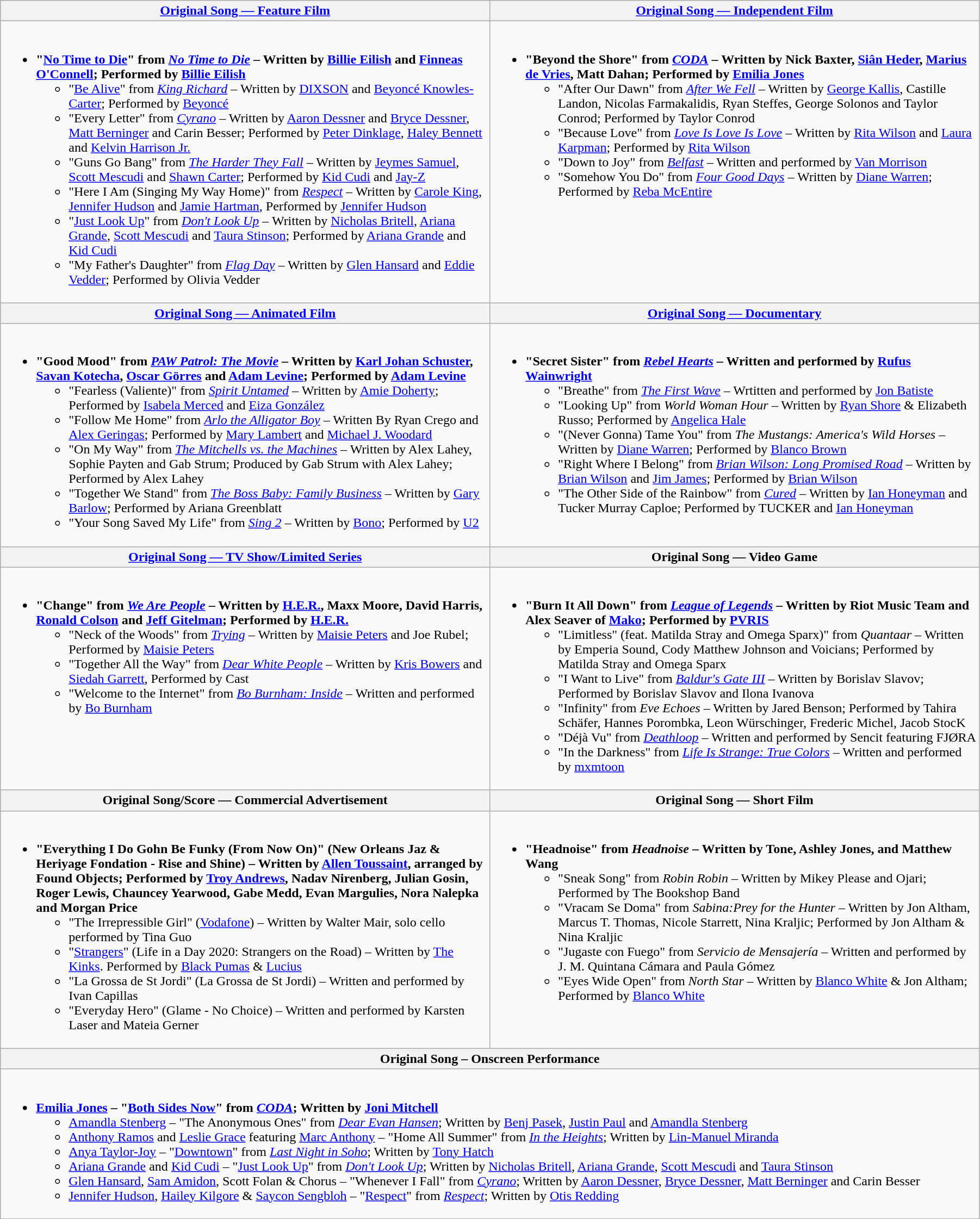<table class="wikitable" style="width:95%">
<tr>
<th width="50%"><a href='#'>Original Song — Feature Film</a></th>
<th width="50%"><a href='#'>Original Song — Independent Film</a></th>
</tr>
<tr>
<td valign="top"><br><ul><li><strong>"<a href='#'>No Time to Die</a>" from <em><a href='#'>No Time to Die</a></em> – Written by <a href='#'>Billie Eilish</a> and <a href='#'>Finneas O'Connell</a>; Performed by <a href='#'>Billie Eilish</a></strong><ul><li>"<a href='#'>Be Alive</a>" from <em><a href='#'>King Richard</a></em> – Written by <a href='#'>DIXSON</a> and <a href='#'>Beyoncé Knowles-Carter</a>; Performed by <a href='#'>Beyoncé</a></li><li>"Every Letter" from <em><a href='#'>Cyrano</a></em> – Written by <a href='#'>Aaron Dessner</a> and <a href='#'>Bryce Dessner</a>, <a href='#'>Matt Berninger</a> and Carin Besser; Performed by <a href='#'>Peter Dinklage</a>, <a href='#'>Haley Bennett</a> and <a href='#'>Kelvin Harrison Jr.</a></li><li>"Guns Go Bang" from <em><a href='#'>The Harder They Fall</a></em> – Written by <a href='#'>Jeymes Samuel</a>, <a href='#'>Scott Mescudi</a> and <a href='#'>Shawn Carter</a>; Performed by <a href='#'>Kid Cudi</a> and <a href='#'>Jay-Z</a></li><li>"Here I Am (Singing My Way Home)" from <em><a href='#'>Respect</a></em> – Written by <a href='#'>Carole King</a>, <a href='#'>Jennifer Hudson</a> and <a href='#'>Jamie Hartman</a>, Performed by <a href='#'>Jennifer Hudson</a></li><li>"<a href='#'>Just Look Up</a>" from <em><a href='#'>Don't Look Up</a></em> – Written by <a href='#'>Nicholas Britell</a>, <a href='#'>Ariana Grande</a>, <a href='#'>Scott Mescudi</a> and <a href='#'>Taura Stinson</a>; Performed by <a href='#'>Ariana Grande</a> and <a href='#'>Kid Cudi</a></li><li>"My Father's Daughter" from <em><a href='#'>Flag Day</a></em> – Written by <a href='#'>Glen Hansard</a> and <a href='#'>Eddie Vedder</a>; Performed by Olivia Vedder</li></ul></li></ul></td>
<td valign="top"><br><ul><li><strong>"Beyond the Shore" from <em><a href='#'>CODA</a></em> – Written by Nick Baxter, <a href='#'>Siân Heder</a>, <a href='#'>Marius de Vries</a>, Matt Dahan; Performed by <a href='#'>Emilia Jones</a></strong><ul><li>"After Our Dawn" from <em><a href='#'>After We Fell</a></em> – Written by <a href='#'>George Kallis</a>, Castille Landon, Nicolas Farmakalidis, Ryan Steffes, George Solonos and Taylor Conrod; Performed by Taylor Conrod</li><li>"Because Love" from <em><a href='#'>Love Is Love Is Love</a></em> – Written by <a href='#'>Rita Wilson</a> and <a href='#'>Laura Karpman</a>; Performed by <a href='#'>Rita Wilson</a></li><li>"Down to Joy" from <em><a href='#'>Belfast</a></em> – Written and performed by <a href='#'>Van Morrison</a></li><li>"Somehow You Do" from <em><a href='#'>Four Good Days</a></em> – Written by <a href='#'>Diane Warren</a>; Performed by <a href='#'>Reba McEntire</a></li></ul></li></ul></td>
</tr>
<tr>
<th width="50%"><a href='#'>Original Song — Animated Film</a></th>
<th width="50%"><a href='#'>Original Song — Documentary</a></th>
</tr>
<tr>
<td valign="top"><br><ul><li><strong>"Good Mood" from <em><a href='#'>PAW Patrol: The Movie</a></em> – Written by <a href='#'>Karl Johan Schuster</a>, <a href='#'>Savan Kotecha</a>, <a href='#'>Oscar Görres</a> and <a href='#'>Adam Levine</a>; Performed by <a href='#'>Adam Levine</a></strong><ul><li>"Fearless (Valiente)" from <em><a href='#'>Spirit Untamed</a></em> – Written by <a href='#'>Amie Doherty</a>; Performed by <a href='#'>Isabela Merced</a> and <a href='#'>Eiza González</a></li><li>"Follow Me Home" from <em><a href='#'>Arlo the Alligator Boy</a></em> – Written By Ryan Crego and <a href='#'>Alex Geringas</a>; Performed by <a href='#'>Mary Lambert</a> and <a href='#'>Michael J. Woodard</a></li><li>"On My Way" from <em><a href='#'>The Mitchells vs. the Machines</a></em> – Written by Alex Lahey, Sophie Payten and Gab Strum; Produced by Gab Strum with Alex Lahey; Performed by Alex Lahey</li><li>"Together We Stand" from <em><a href='#'>The Boss Baby: Family Business</a></em> – Written by <a href='#'>Gary Barlow</a>; Performed by Ariana Greenblatt</li><li>"Your Song Saved My Life" from <em><a href='#'>Sing 2</a></em> – Written by <a href='#'>Bono</a>; Performed by <a href='#'>U2</a></li></ul></li></ul></td>
<td valign="top"><br><ul><li><strong>"Secret Sister" from <em><a href='#'>Rebel Hearts</a></em> – Written and performed by <a href='#'>Rufus Wainwright</a></strong><ul><li>"Breathe" from <em><a href='#'>The First Wave</a></em> – Wrtitten and performed by <a href='#'>Jon Batiste</a></li><li>"Looking Up" from <em>World Woman Hour</em> – Written by <a href='#'>Ryan Shore</a> & Elizabeth Russo; Performed by <a href='#'>Angelica Hale</a></li><li>"(Never Gonna) Tame You" from <em>The Mustangs: America's Wild Horses</em> – Written by <a href='#'>Diane Warren</a>; Performed by <a href='#'>Blanco Brown</a></li><li>"Right Where I Belong" from <em><a href='#'>Brian Wilson: Long Promised Road</a></em> – Written by <a href='#'>Brian Wilson</a> and <a href='#'>Jim James</a>; Performed by <a href='#'>Brian Wilson</a></li><li>"The Other Side of the Rainbow" from <em><a href='#'>Cured</a></em> – Written by <a href='#'>Ian Honeyman</a> and Tucker Murray Caploe; Performed by TUCKER and <a href='#'>Ian Honeyman</a></li></ul></li></ul></td>
</tr>
<tr>
<th width="50%"><a href='#'>Original Song — TV Show/Limited Series</a></th>
<th width="50%">Original Song — Video Game</th>
</tr>
<tr>
<td valign="top"><br><ul><li><strong>"Change" from <em><a href='#'>We Are People</a></em> – Written by <a href='#'>H.E.R.</a>, Maxx Moore, David Harris, <a href='#'>Ronald Colson</a> and <a href='#'>Jeff Gitelman</a>; Performed by <a href='#'>H.E.R.</a></strong><ul><li>"Neck of the Woods" from <em><a href='#'>Trying</a></em> – Written by <a href='#'>Maisie Peters</a> and Joe Rubel; Performed by <a href='#'>Maisie Peters</a></li><li>"Together All the Way" from <em><a href='#'>Dear White People</a></em> – Written by <a href='#'>Kris Bowers</a> and <a href='#'>Siedah Garrett</a>, Performed by Cast</li><li>"Welcome to the Internet" from <em><a href='#'>Bo Burnham: Inside</a></em> – Written and performed by <a href='#'>Bo Burnham</a></li></ul></li></ul></td>
<td valign="top"><br><ul><li><strong>"Burn It All Down" from <em><a href='#'>League of Legends</a></em> – Written by Riot Music Team and Alex Seaver of <a href='#'>Mako</a>; Performed by <a href='#'>PVRIS</a></strong><ul><li>"Limitless" (feat. Matilda Stray and Omega Sparx)" from <em>Quantaar</em> – Written by Emperia Sound, Cody Matthew Johnson and Voicians; Performed by Matilda Stray and Omega Sparx</li><li>"I Want to Live" from <em><a href='#'>Baldur's Gate III</a></em> – Written by Borislav Slavov; Performed by Borislav Slavov and Ilona Ivanova</li><li>"Infinity" from <em>Eve Echoes</em> – Written by Jared Benson; Performed by Tahira Schäfer, Hannes Porombka, Leon Würschinger, Frederic Michel, Jacob StocK</li><li>"Déjà Vu" from <em><a href='#'>Deathloop</a></em> – Written and performed by Sencit featuring FJØRA</li><li>"In the Darkness" from <em><a href='#'>Life Is Strange: True Colors</a></em> – Written and performed by <a href='#'>mxmtoon</a></li></ul></li></ul></td>
</tr>
<tr>
<th width="50%">Original Song/Score — Commercial Advertisement</th>
<th width="50%">Original Song — Short Film</th>
</tr>
<tr>
<td valign="top"><br><ul><li><strong>"Everything I Do Gohn Be Funky (From Now On)" (New Orleans Jaz & Heriyage Fondation - Rise and Shine) – Written by <a href='#'>Allen Toussaint</a>, arranged by Found Objects; Performed by <a href='#'>Troy Andrews</a>, Nadav Nirenberg, Julian Gosin, Roger Lewis, Chauncey Yearwood, Gabe Medd, Evan Margulies, Nora Nalepka and Morgan Price</strong><ul><li>"The Irrepressible Girl" (<a href='#'>Vodafone</a>) – Written by Walter Mair, solo cello performed by Tina Guo</li><li>"<a href='#'>Strangers</a>" (Life in a Day 2020: Strangers on the Road) – Written by <a href='#'>The Kinks</a>. Performed by <a href='#'>Black Pumas</a> & <a href='#'>Lucius</a></li><li>"La Grossa de St Jordi" (La Grossa de St Jordi) – Written and performed by Ivan Capillas</li><li>"Everyday Hero" (Glame - No Choice) – Written and performed by Karsten Laser and Mateia Gerner</li></ul></li></ul></td>
<td valign="top"><br><ul><li><strong>"Headnoise" from <em>Headnoise</em> – Written by Tone, Ashley Jones, and Matthew Wang</strong><ul><li>"Sneak Song" from <em>Robin Robin</em> – Written by Mikey Please and Ojari; Performed by The Bookshop Band</li><li>"Vracam Se Doma" from <em>Sabina:Prey for the Hunter</em> – Written by Jon Altham, Marcus T. Thomas, Nicole Starrett, Nina Kraljic; Performed by Jon Altham & Nina Kraljic</li><li>"Jugaste con Fuego" from <em>Servicio de Mensajería</em> – Written and performed by J. M. Quintana Cámara and Paula Gómez</li><li>"Eyes Wide Open" from <em>North Star</em> – Written by <a href='#'>Blanco White</a> & Jon Altham; Performed by <a href='#'>Blanco White</a></li></ul></li></ul></td>
</tr>
<tr>
<th colspan="2" width="50%">Original Song – Onscreen Performance</th>
</tr>
<tr>
<td colspan="2" valign="top"><br><ul><li><strong><a href='#'>Emilia Jones</a> – "<a href='#'>Both Sides Now</a>" from <em><a href='#'>CODA</a></em>; Written by <a href='#'>Joni Mitchell</a></strong><ul><li><a href='#'>Amandla Stenberg</a> – "The Anonymous Ones" from <em><a href='#'>Dear Evan Hansen</a></em>; Written by <a href='#'>Benj Pasek</a>, <a href='#'>Justin Paul</a> and <a href='#'>Amandla Stenberg</a></li><li><a href='#'>Anthony Ramos</a> and <a href='#'>Leslie Grace</a> featuring <a href='#'>Marc Anthony</a> – "Home All Summer" from <em><a href='#'>In the Heights</a></em>; Written by <a href='#'>Lin-Manuel Miranda</a></li><li><a href='#'>Anya Taylor-Joy</a> – "<a href='#'>Downtown</a>" from <em><a href='#'>Last Night in Soho</a></em>; Written by <a href='#'>Tony Hatch</a></li><li><a href='#'>Ariana Grande</a> and <a href='#'>Kid Cudi</a> – "<a href='#'>Just Look Up</a>" from <em><a href='#'>Don't Look Up</a></em>; Written by <a href='#'>Nicholas Britell</a>, <a href='#'>Ariana Grande</a>, <a href='#'>Scott Mescudi</a> and <a href='#'>Taura Stinson</a></li><li><a href='#'>Glen Hansard</a>, <a href='#'>Sam Amidon</a>, Scott Folan & Chorus – "Whenever I Fall" from <em><a href='#'>Cyrano</a></em>; Written by <a href='#'>Aaron Dessner</a>, <a href='#'>Bryce Dessner</a>, <a href='#'>Matt Berninger</a> and Carin Besser</li><li><a href='#'>Jennifer Hudson</a>, <a href='#'>Hailey Kilgore</a> & <a href='#'>Saycon Sengbloh</a> – "<a href='#'>Respect</a>" from <em><a href='#'>Respect</a></em>; Written by <a href='#'>Otis Redding</a></li></ul></li></ul></td>
</tr>
</table>
